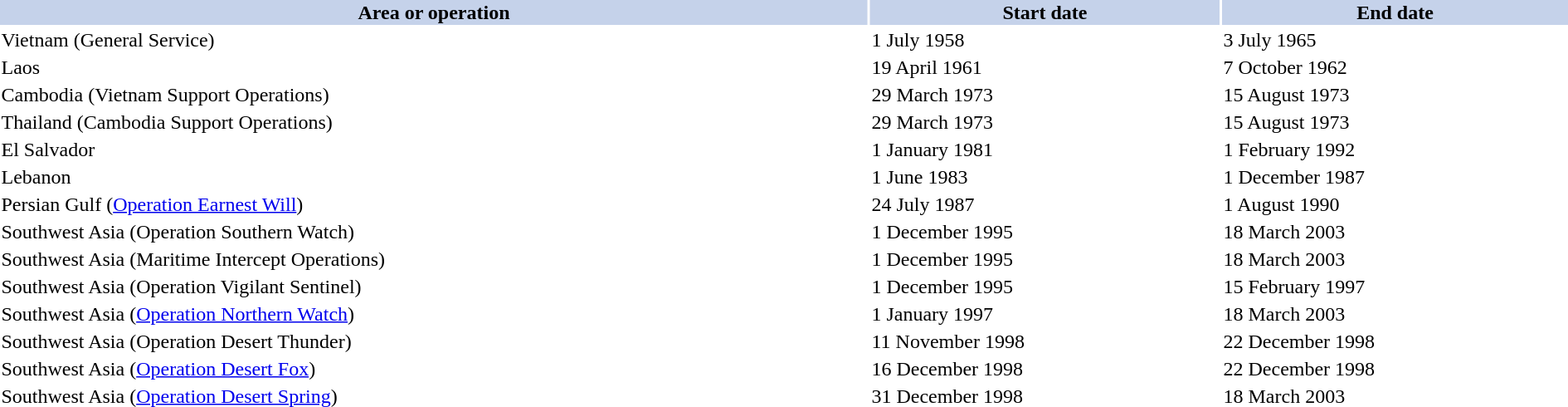<table class="toccolours"  style="width:100%; clear:both; margin:1.5em auto;">
<tr>
</tr>
<tr style="background:#c5d2ea; text-align:center;">
<th>Area or operation</th>
<th>Start date</th>
<th>End date</th>
</tr>
<tr style="text-align:left;">
<td>Vietnam (General Service)</td>
<td>1 July 1958</td>
<td>3 July 1965</td>
</tr>
<tr align=left>
<td>Laos</td>
<td>19 April 1961</td>
<td>7 October 1962</td>
</tr>
<tr align=left>
<td>Cambodia (Vietnam Support Operations)</td>
<td>29 March 1973</td>
<td>15 August 1973</td>
</tr>
<tr align=left>
<td>Thailand (Cambodia Support Operations)</td>
<td>29 March 1973</td>
<td>15 August 1973</td>
</tr>
<tr align=left>
<td>El Salvador</td>
<td>1 January 1981</td>
<td>1 February 1992</td>
</tr>
<tr align=left>
<td>Lebanon</td>
<td>1 June 1983</td>
<td>1 December 1987</td>
</tr>
<tr align=left>
<td>Persian Gulf (<a href='#'>Operation Earnest Will</a>)</td>
<td>24 July 1987</td>
<td>1 August 1990</td>
</tr>
<tr align=left>
<td>Southwest Asia (Operation Southern Watch)</td>
<td>1 December 1995</td>
<td>18 March 2003</td>
</tr>
<tr align=left>
<td>Southwest Asia (Maritime Intercept Operations)</td>
<td>1 December 1995</td>
<td>18 March 2003</td>
</tr>
<tr align=left>
<td>Southwest Asia (Operation Vigilant Sentinel)</td>
<td>1 December 1995</td>
<td>15 February 1997</td>
</tr>
<tr align=left>
<td>Southwest Asia (<a href='#'>Operation Northern Watch</a>)</td>
<td>1 January 1997</td>
<td>18 March 2003</td>
</tr>
<tr align=left>
<td>Southwest Asia (Operation Desert Thunder)</td>
<td>11 November 1998</td>
<td>22 December 1998</td>
</tr>
<tr align=left>
<td>Southwest Asia (<a href='#'>Operation Desert Fox</a>)</td>
<td>16 December 1998</td>
<td>22 December 1998</td>
</tr>
<tr align=left>
<td>Southwest Asia (<a href='#'>Operation Desert Spring</a>)</td>
<td>31 December 1998</td>
<td>18 March 2003</td>
</tr>
</table>
